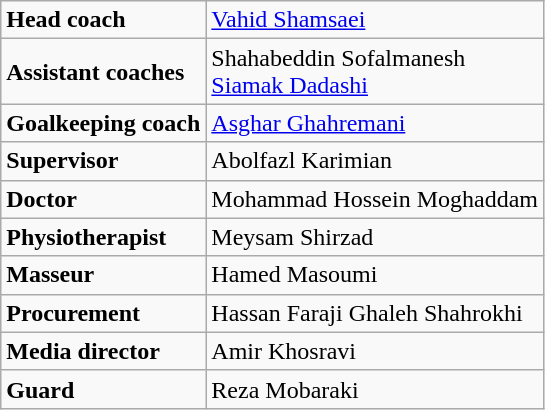<table class="wikitable">
<tr>
<td><strong>Head coach</strong></td>
<td> <a href='#'>Vahid Shamsaei</a></td>
</tr>
<tr>
<td><strong>Assistant coaches</strong></td>
<td> Shahabeddin Sofalmanesh <br> <a href='#'>Siamak Dadashi</a></td>
</tr>
<tr>
<td><strong>Goalkeeping coach</strong></td>
<td> <a href='#'>Asghar Ghahremani</a></td>
</tr>
<tr>
<td><strong>Supervisor</strong></td>
<td> Abolfazl Karimian</td>
</tr>
<tr>
<td><strong>Doctor</strong></td>
<td> Mohammad Hossein Moghaddam</td>
</tr>
<tr>
<td><strong>Physiotherapist</strong></td>
<td> Meysam Shirzad</td>
</tr>
<tr>
<td><strong>Masseur</strong></td>
<td> Hamed Masoumi</td>
</tr>
<tr>
<td><strong>Procurement</strong></td>
<td> Hassan Faraji Ghaleh Shahrokhi</td>
</tr>
<tr>
<td><strong>Media director</strong></td>
<td> Amir Khosravi</td>
</tr>
<tr>
<td><strong>Guard</strong></td>
<td> Reza Mobaraki</td>
</tr>
</table>
